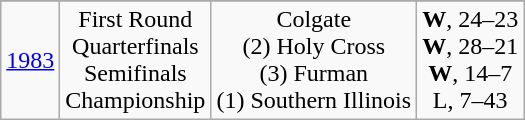<table class="wikitable">
<tr>
</tr>
<tr align="center">
<td><a href='#'>1983</a></td>
<td>First Round<br>Quarterfinals<br>Semifinals<br>Championship</td>
<td>Colgate<br>(2) Holy Cross<br>(3) Furman<br>(1) Southern Illinois</td>
<td><strong>W</strong>, 24–23<br><strong>W</strong>, 28–21<br><strong>W</strong>, 14–7<br>L, 7–43</td>
</tr>
</table>
